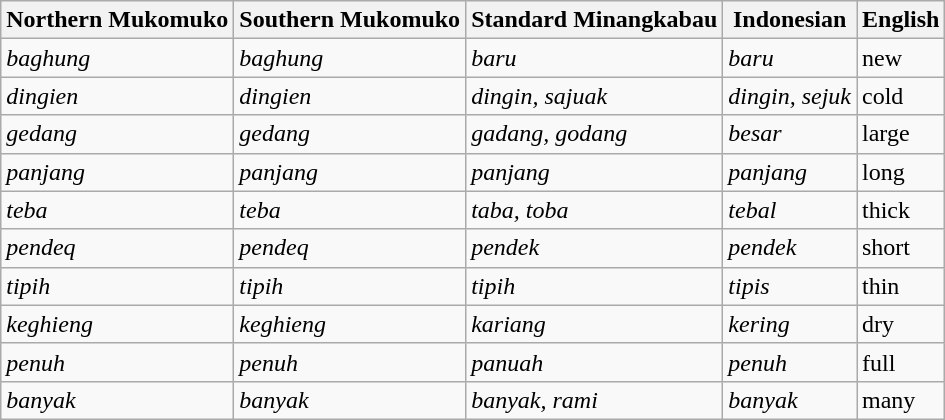<table class="wikitable">
<tr>
<th>Northern Mukomuko</th>
<th>Southern Mukomuko</th>
<th>Standard Minangkabau</th>
<th>Indonesian</th>
<th>English</th>
</tr>
<tr>
<td><em>baghung</em></td>
<td><em>baghung</em></td>
<td><em>baru</em></td>
<td><em>baru</em></td>
<td>new</td>
</tr>
<tr>
<td><em>dingien</em></td>
<td><em>dingien</em></td>
<td><em>dingin, sajuak</em></td>
<td><em>dingin, sejuk</em></td>
<td>cold</td>
</tr>
<tr>
<td><em>gedang</em></td>
<td><em>gedang</em></td>
<td><em>gadang, godang</em></td>
<td><em>besar</em></td>
<td>large</td>
</tr>
<tr>
<td><em>panjang</em></td>
<td><em>panjang</em></td>
<td><em>panjang</em></td>
<td><em>panjang</em></td>
<td>long</td>
</tr>
<tr>
<td><em>teba</em></td>
<td><em>teba</em></td>
<td><em>taba, toba</em></td>
<td><em>tebal</em></td>
<td>thick</td>
</tr>
<tr>
<td><em>pendeq</em></td>
<td><em>pendeq</em></td>
<td><em>pendek</em></td>
<td><em>pendek</em></td>
<td>short</td>
</tr>
<tr>
<td><em>tipih</em></td>
<td><em>tipih</em></td>
<td><em>tipih</em></td>
<td><em>tipis</em></td>
<td>thin</td>
</tr>
<tr>
<td><em>keghieng</em></td>
<td><em>keghieng</em></td>
<td><em>kariang</em></td>
<td><em>kering</em></td>
<td>dry</td>
</tr>
<tr>
<td><em>penuh</em></td>
<td><em>penuh</em></td>
<td><em>panuah</em></td>
<td><em>penuh</em></td>
<td>full</td>
</tr>
<tr>
<td><em>banyak</em></td>
<td><em>banyak</em></td>
<td><em>banyak, rami</em></td>
<td><em>banyak</em></td>
<td>many</td>
</tr>
</table>
